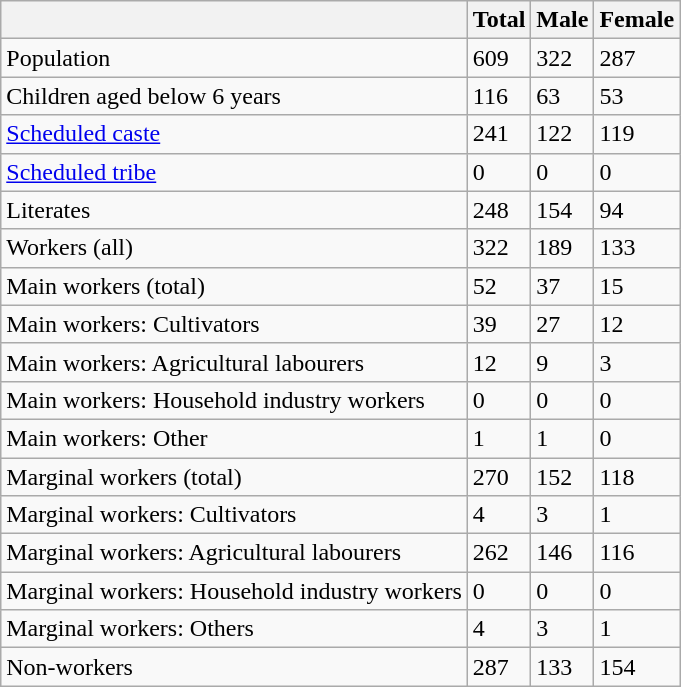<table class="wikitable sortable">
<tr>
<th></th>
<th>Total</th>
<th>Male</th>
<th>Female</th>
</tr>
<tr>
<td>Population</td>
<td>609</td>
<td>322</td>
<td>287</td>
</tr>
<tr>
<td>Children aged below 6 years</td>
<td>116</td>
<td>63</td>
<td>53</td>
</tr>
<tr>
<td><a href='#'>Scheduled caste</a></td>
<td>241</td>
<td>122</td>
<td>119</td>
</tr>
<tr>
<td><a href='#'>Scheduled tribe</a></td>
<td>0</td>
<td>0</td>
<td>0</td>
</tr>
<tr>
<td>Literates</td>
<td>248</td>
<td>154</td>
<td>94</td>
</tr>
<tr>
<td>Workers (all)</td>
<td>322</td>
<td>189</td>
<td>133</td>
</tr>
<tr>
<td>Main workers (total)</td>
<td>52</td>
<td>37</td>
<td>15</td>
</tr>
<tr>
<td>Main workers: Cultivators</td>
<td>39</td>
<td>27</td>
<td>12</td>
</tr>
<tr>
<td>Main workers: Agricultural labourers</td>
<td>12</td>
<td>9</td>
<td>3</td>
</tr>
<tr>
<td>Main workers: Household industry workers</td>
<td>0</td>
<td>0</td>
<td>0</td>
</tr>
<tr>
<td>Main workers: Other</td>
<td>1</td>
<td>1</td>
<td>0</td>
</tr>
<tr>
<td>Marginal workers (total)</td>
<td>270</td>
<td>152</td>
<td>118</td>
</tr>
<tr>
<td>Marginal workers: Cultivators</td>
<td>4</td>
<td>3</td>
<td>1</td>
</tr>
<tr>
<td>Marginal workers: Agricultural labourers</td>
<td>262</td>
<td>146</td>
<td>116</td>
</tr>
<tr>
<td>Marginal workers: Household industry workers</td>
<td>0</td>
<td>0</td>
<td>0</td>
</tr>
<tr>
<td>Marginal workers: Others</td>
<td>4</td>
<td>3</td>
<td>1</td>
</tr>
<tr>
<td>Non-workers</td>
<td>287</td>
<td>133</td>
<td>154</td>
</tr>
</table>
